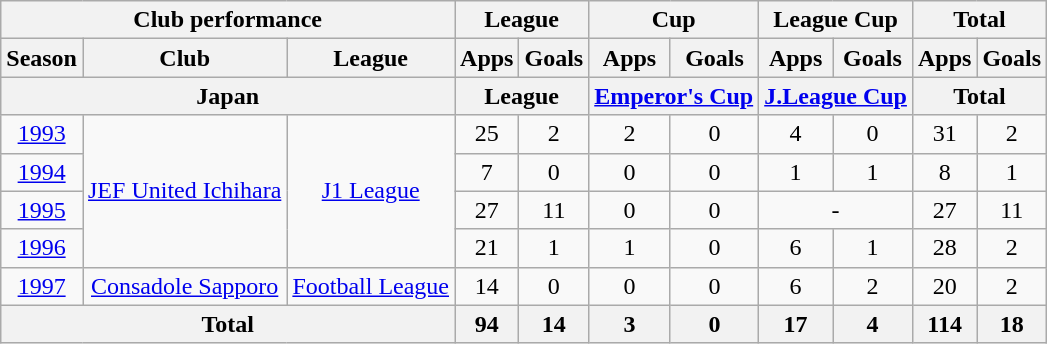<table class="wikitable" style="text-align:center;">
<tr>
<th colspan=3>Club performance</th>
<th colspan=2>League</th>
<th colspan=2>Cup</th>
<th colspan=2>League Cup</th>
<th colspan=2>Total</th>
</tr>
<tr>
<th>Season</th>
<th>Club</th>
<th>League</th>
<th>Apps</th>
<th>Goals</th>
<th>Apps</th>
<th>Goals</th>
<th>Apps</th>
<th>Goals</th>
<th>Apps</th>
<th>Goals</th>
</tr>
<tr>
<th colspan=3>Japan</th>
<th colspan=2>League</th>
<th colspan=2><a href='#'>Emperor's Cup</a></th>
<th colspan=2><a href='#'>J.League Cup</a></th>
<th colspan=2>Total</th>
</tr>
<tr>
<td><a href='#'>1993</a></td>
<td rowspan="4"><a href='#'>JEF United Ichihara</a></td>
<td rowspan="4"><a href='#'>J1 League</a></td>
<td>25</td>
<td>2</td>
<td>2</td>
<td>0</td>
<td>4</td>
<td>0</td>
<td>31</td>
<td>2</td>
</tr>
<tr>
<td><a href='#'>1994</a></td>
<td>7</td>
<td>0</td>
<td>0</td>
<td>0</td>
<td>1</td>
<td>1</td>
<td>8</td>
<td>1</td>
</tr>
<tr>
<td><a href='#'>1995</a></td>
<td>27</td>
<td>11</td>
<td>0</td>
<td>0</td>
<td colspan="2">-</td>
<td>27</td>
<td>11</td>
</tr>
<tr>
<td><a href='#'>1996</a></td>
<td>21</td>
<td>1</td>
<td>1</td>
<td>0</td>
<td>6</td>
<td>1</td>
<td>28</td>
<td>2</td>
</tr>
<tr>
<td><a href='#'>1997</a></td>
<td><a href='#'>Consadole Sapporo</a></td>
<td><a href='#'>Football League</a></td>
<td>14</td>
<td>0</td>
<td>0</td>
<td>0</td>
<td>6</td>
<td>2</td>
<td>20</td>
<td>2</td>
</tr>
<tr>
<th colspan=3>Total</th>
<th>94</th>
<th>14</th>
<th>3</th>
<th>0</th>
<th>17</th>
<th>4</th>
<th>114</th>
<th>18</th>
</tr>
</table>
